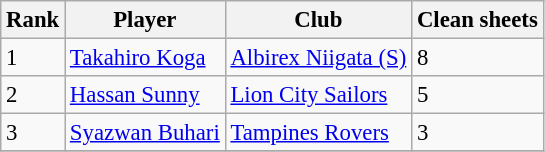<table class="wikitable plainrowheaders sortable" style="font-size:95%">
<tr>
<th>Rank</th>
<th>Player</th>
<th>Club</th>
<th>Clean sheets</th>
</tr>
<tr>
<td>1</td>
<td> <a href='#'>Takahiro Koga</a></td>
<td><a href='#'>Albirex Niigata (S)</a></td>
<td>8</td>
</tr>
<tr>
<td>2</td>
<td> <a href='#'>Hassan Sunny</a></td>
<td><a href='#'>Lion City Sailors</a></td>
<td>5</td>
</tr>
<tr>
<td>3</td>
<td> <a href='#'>Syazwan Buhari</a></td>
<td><a href='#'>Tampines Rovers</a></td>
<td>3</td>
</tr>
<tr>
</tr>
</table>
